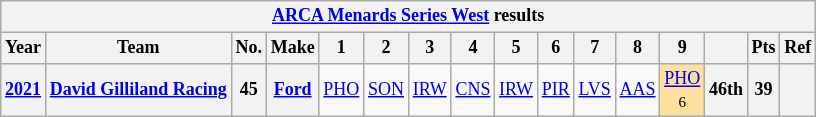<table class="wikitable" style="text-align:center; font-size:75%">
<tr>
<th colspan=16><a href='#'>ARCA Menards Series West</a> results</th>
</tr>
<tr>
<th>Year</th>
<th>Team</th>
<th>No.</th>
<th>Make</th>
<th>1</th>
<th>2</th>
<th>3</th>
<th>4</th>
<th>5</th>
<th>6</th>
<th>7</th>
<th>8</th>
<th>9</th>
<th></th>
<th>Pts</th>
<th>Ref</th>
</tr>
<tr>
<th><a href='#'>2021</a></th>
<th><a href='#'>David Gilliland Racing</a></th>
<th>45</th>
<th><a href='#'>Ford</a></th>
<td><a href='#'>PHO</a></td>
<td><a href='#'>SON</a></td>
<td><a href='#'>IRW</a></td>
<td><a href='#'>CNS</a></td>
<td><a href='#'>IRW</a></td>
<td><a href='#'>PIR</a></td>
<td><a href='#'>LVS</a></td>
<td><a href='#'>AAS</a></td>
<td style="background:#FFDF9F;"><a href='#'>PHO</a><br><small>6</small></td>
<th>46th</th>
<th>39</th>
<th></th>
</tr>
</table>
